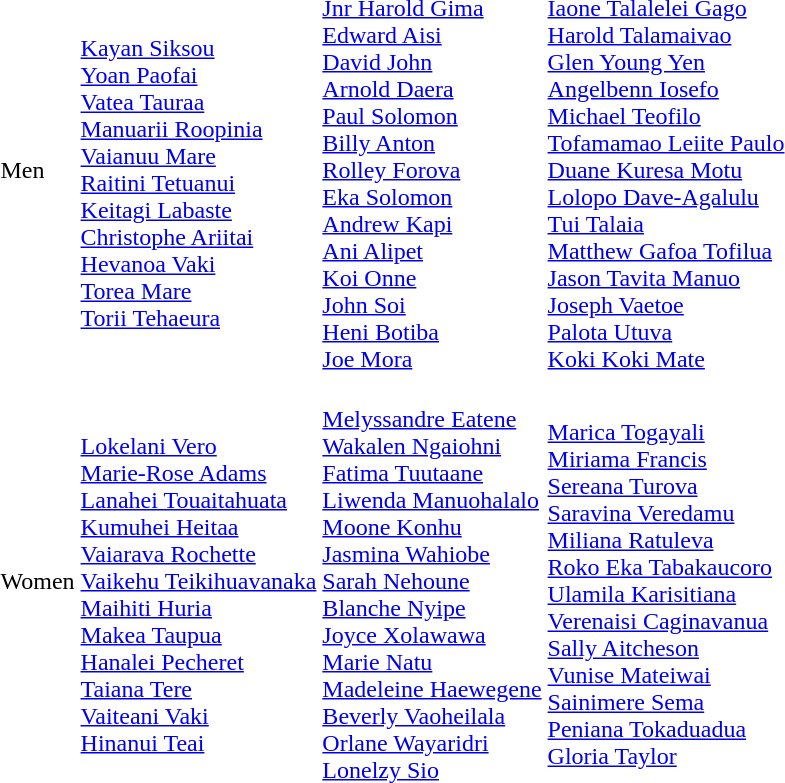<table>
<tr>
<td>Men<br></td>
<td><br><a href='#'>Kayan Siksou</a><br><a href='#'>Yoan Paofai</a><br><a href='#'>Vatea Tauraa</a><br><a href='#'>Manuarii Roopinia</a><br><a href='#'>Vaianuu Mare</a><br><a href='#'>Raitini Tetuanui</a><br><a href='#'>Keitagi Labaste</a><br><a href='#'>Christophe Ariitai</a><br><a href='#'>Hevanoa Vaki</a><br><a href='#'>Torea Mare</a><br><a href='#'>Torii Tehaeura</a></td>
<td><br><a href='#'>Jnr Harold Gima</a><br><a href='#'>Edward Aisi</a><br><a href='#'>David John</a><br><a href='#'>Arnold Daera</a><br><a href='#'>Paul Solomon</a><br><a href='#'>Billy Anton</a><br><a href='#'>Rolley Forova</a><br><a href='#'>Eka Solomon</a><br><a href='#'>Andrew Kapi</a><br><a href='#'>Ani Alipet</a><br><a href='#'>Koi Onne</a><br><a href='#'>John Soi</a><br><a href='#'>Heni Botiba</a><br><a href='#'>Joe Mora</a></td>
<td><br><a href='#'>Iaone Talalelei Gago</a><br><a href='#'>Harold Talamaivao</a><br><a href='#'>Glen Young Yen</a><br><a href='#'>Angelbenn Iosefo</a><br><a href='#'>Michael Teofilo</a><br><a href='#'>Tofamamao Leiite Paulo</a><br><a href='#'>Duane Kuresa Motu</a><br><a href='#'>Lolopo Dave-Agalulu</a><br><a href='#'>Tui Talaia</a><br><a href='#'>Matthew Gafoa Tofilua</a><br><a href='#'>Jason Tavita Manuo</a><br><a href='#'>Joseph Vaetoe</a><br><a href='#'>Palota Utuva</a><br><a href='#'>Koki Koki Mate</a></td>
</tr>
<tr>
<td>Women<br></td>
<td><br><a href='#'>Lokelani Vero</a><br><a href='#'>Marie-Rose Adams</a><br><a href='#'>Lanahei Touaitahuata</a><br><a href='#'>Kumuhei Heitaa</a><br><a href='#'>Vaiarava Rochette</a><br><a href='#'>Vaikehu Teikihuavanaka</a><br><a href='#'>Maihiti Huria</a><br><a href='#'>Makea Taupua</a><br><a href='#'>Hanalei Pecheret</a><br><a href='#'>Taiana Tere</a><br><a href='#'>Vaiteani Vaki</a><br><a href='#'>Hinanui Teai</a></td>
<td><br><a href='#'>Melyssandre Eatene</a><br><a href='#'>Wakalen Ngaiohni</a><br><a href='#'>Fatima Tuutaane</a><br><a href='#'>Liwenda Manuohalalo</a><br><a href='#'>Moone Konhu</a><br><a href='#'>Jasmina Wahiobe</a><br><a href='#'>Sarah Nehoune</a><br><a href='#'>Blanche Nyipe</a><br><a href='#'>Joyce Xolawawa</a><br><a href='#'>Marie Natu</a><br><a href='#'>Madeleine Haewegene</a><br><a href='#'>Beverly Vaoheilala</a><br><a href='#'>Orlane Wayaridri</a><br><a href='#'>Lonelzy Sio</a></td>
<td><br><a href='#'>Marica Togayali</a><br><a href='#'>Miriama Francis</a><br><a href='#'>Sereana Turova</a><br><a href='#'>Saravina Veredamu</a><br><a href='#'>Miliana Ratuleva</a><br><a href='#'>Roko Eka Tabakaucoro</a><br><a href='#'>Ulamila Karisitiana</a><br><a href='#'>Verenaisi Caginavanua</a><br><a href='#'>Sally Aitcheson</a><br><a href='#'>Vunise Mateiwai</a><br><a href='#'>Sainimere Sema</a><br><a href='#'>Peniana Tokaduadua</a><br><a href='#'>Gloria Taylor</a></td>
</tr>
</table>
